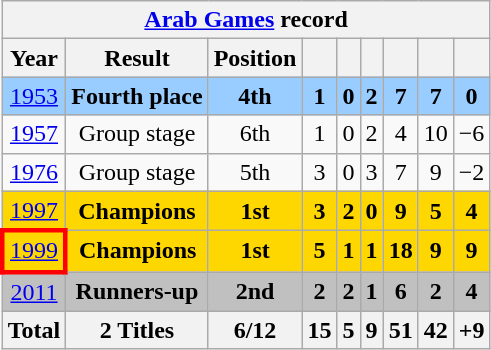<table class="wikitable" style="text-align: center;">
<tr>
<th colspan=10><a href='#'>Arab Games</a> record</th>
</tr>
<tr>
<th>Year</th>
<th>Result</th>
<th>Position</th>
<th></th>
<th></th>
<th></th>
<th></th>
<th></th>
<th></th>
</tr>
<tr bgcolor=#9acdff>
<td> <a href='#'>1953</a></td>
<td><strong>Fourth place</strong></td>
<td><strong>4th</strong></td>
<td><strong>1</strong></td>
<td><strong>0</strong></td>
<td><strong>2</strong></td>
<td><strong>7</strong></td>
<td><strong>7</strong></td>
<td><strong>0</strong></td>
</tr>
<tr>
<td> <a href='#'>1957</a></td>
<td>Group stage</td>
<td>6th</td>
<td>1</td>
<td>0</td>
<td>2</td>
<td>4</td>
<td>10</td>
<td>−6</td>
</tr>
<tr>
<td> <a href='#'>1976</a></td>
<td>Group stage</td>
<td>5th</td>
<td>3</td>
<td>0</td>
<td>3</td>
<td>7</td>
<td>9</td>
<td>−2</td>
</tr>
<tr bgcolor=gold>
<td> <a href='#'>1997</a></td>
<td><strong>Champions</strong></td>
<td><strong>1st</strong></td>
<td><strong>3</strong></td>
<td><strong>2</strong></td>
<td><strong>0</strong></td>
<td><strong>9</strong></td>
<td><strong>5</strong></td>
<td><strong>4</strong></td>
</tr>
<tr bgcolor=gold>
<td style="border: 3px solid red"> <a href='#'>1999</a></td>
<td><strong>Champions</strong></td>
<td><strong>1st</strong></td>
<td><strong>5</strong></td>
<td><strong>1</strong></td>
<td><strong>1</strong></td>
<td><strong>18</strong></td>
<td><strong>9</strong></td>
<td><strong>9</strong></td>
</tr>
<tr bgcolor=silver>
<td> <a href='#'>2011</a></td>
<td><strong>Runners-up</strong></td>
<td><strong>2nd</strong></td>
<td><strong>2</strong></td>
<td><strong>2</strong></td>
<td><strong>1</strong></td>
<td><strong>6</strong></td>
<td><strong>2</strong></td>
<td><strong>4</strong></td>
</tr>
<tr>
<th>Total</th>
<th>2 Titles</th>
<th>6/12</th>
<th>15</th>
<th>5</th>
<th>9</th>
<th>51</th>
<th>42</th>
<th>+9</th>
</tr>
</table>
